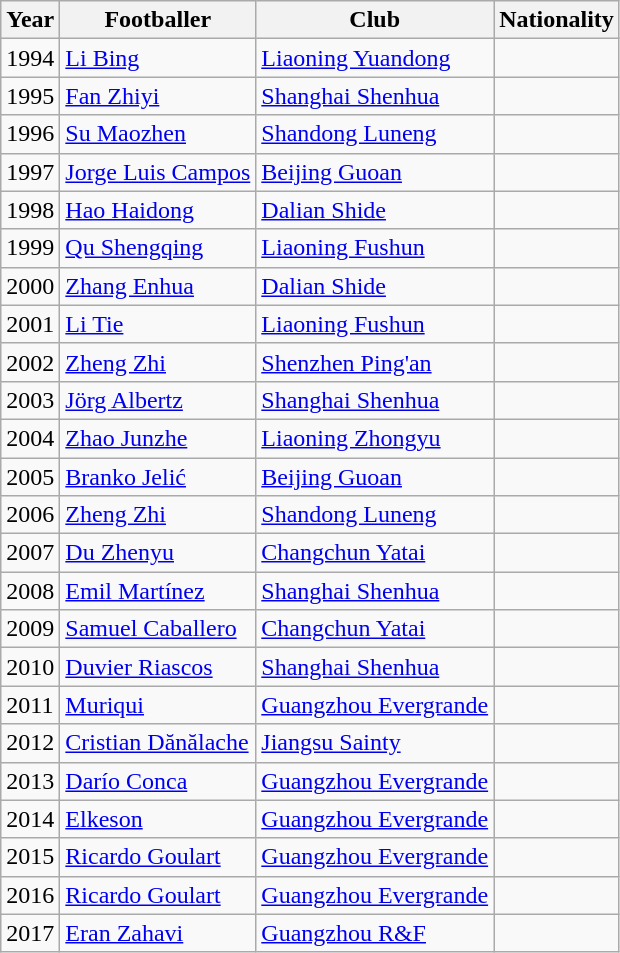<table class="wikitable">
<tr>
<th>Year</th>
<th>Footballer</th>
<th>Club</th>
<th>Nationality</th>
</tr>
<tr>
<td>1994</td>
<td><a href='#'>Li Bing</a></td>
<td><a href='#'>Liaoning Yuandong</a></td>
<td></td>
</tr>
<tr>
<td>1995</td>
<td><a href='#'>Fan Zhiyi</a></td>
<td><a href='#'>Shanghai Shenhua</a></td>
<td></td>
</tr>
<tr>
<td>1996</td>
<td><a href='#'>Su Maozhen</a></td>
<td><a href='#'>Shandong Luneng</a></td>
<td></td>
</tr>
<tr>
<td>1997</td>
<td><a href='#'>Jorge Luis Campos</a></td>
<td><a href='#'>Beijing Guoan</a></td>
<td></td>
</tr>
<tr>
<td>1998</td>
<td><a href='#'>Hao Haidong</a></td>
<td><a href='#'>Dalian Shide</a></td>
<td></td>
</tr>
<tr>
<td>1999</td>
<td><a href='#'>Qu Shengqing</a></td>
<td><a href='#'>Liaoning Fushun</a></td>
<td></td>
</tr>
<tr>
<td>2000</td>
<td><a href='#'>Zhang Enhua</a></td>
<td><a href='#'>Dalian Shide</a></td>
<td></td>
</tr>
<tr>
<td>2001</td>
<td><a href='#'>Li Tie</a></td>
<td><a href='#'>Liaoning Fushun</a></td>
<td></td>
</tr>
<tr>
<td>2002</td>
<td><a href='#'>Zheng Zhi</a></td>
<td><a href='#'>Shenzhen Ping'an</a></td>
<td></td>
</tr>
<tr>
<td>2003</td>
<td><a href='#'>Jörg Albertz</a></td>
<td><a href='#'>Shanghai Shenhua</a></td>
<td></td>
</tr>
<tr>
<td>2004</td>
<td><a href='#'>Zhao Junzhe</a></td>
<td><a href='#'>Liaoning Zhongyu</a></td>
<td></td>
</tr>
<tr>
<td>2005</td>
<td><a href='#'>Branko Jelić</a></td>
<td><a href='#'>Beijing Guoan</a></td>
<td></td>
</tr>
<tr>
<td>2006</td>
<td><a href='#'>Zheng Zhi</a></td>
<td><a href='#'>Shandong Luneng</a></td>
<td></td>
</tr>
<tr>
<td>2007</td>
<td><a href='#'>Du Zhenyu</a></td>
<td><a href='#'>Changchun Yatai</a></td>
<td></td>
</tr>
<tr>
<td>2008</td>
<td><a href='#'>Emil Martínez</a></td>
<td><a href='#'>Shanghai Shenhua</a></td>
<td></td>
</tr>
<tr>
<td>2009</td>
<td><a href='#'>Samuel Caballero</a></td>
<td><a href='#'>Changchun Yatai</a></td>
<td></td>
</tr>
<tr>
<td>2010</td>
<td><a href='#'>Duvier Riascos</a></td>
<td><a href='#'>Shanghai Shenhua</a></td>
<td></td>
</tr>
<tr>
<td>2011</td>
<td><a href='#'>Muriqui</a></td>
<td><a href='#'>Guangzhou Evergrande</a></td>
<td></td>
</tr>
<tr>
<td>2012</td>
<td><a href='#'>Cristian Dănălache</a></td>
<td><a href='#'>Jiangsu Sainty</a></td>
<td></td>
</tr>
<tr>
<td>2013</td>
<td><a href='#'>Darío Conca</a></td>
<td><a href='#'>Guangzhou Evergrande</a></td>
<td></td>
</tr>
<tr>
<td>2014</td>
<td><a href='#'>Elkeson</a></td>
<td><a href='#'>Guangzhou Evergrande</a></td>
<td></td>
</tr>
<tr>
<td>2015</td>
<td><a href='#'>Ricardo Goulart</a></td>
<td><a href='#'>Guangzhou Evergrande</a></td>
<td></td>
</tr>
<tr>
<td>2016</td>
<td><a href='#'>Ricardo Goulart</a></td>
<td><a href='#'>Guangzhou Evergrande</a></td>
<td></td>
</tr>
<tr>
<td>2017</td>
<td><a href='#'>Eran Zahavi</a></td>
<td><a href='#'>Guangzhou R&F</a></td>
<td></td>
</tr>
</table>
